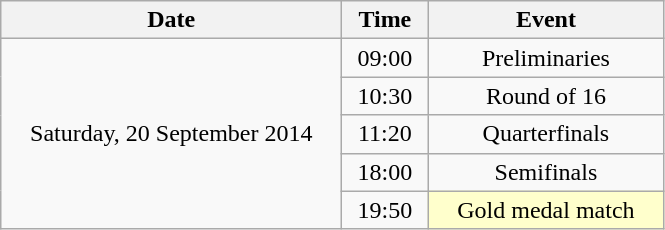<table class = "wikitable" style="text-align:center;">
<tr>
<th width=220>Date</th>
<th width=50>Time</th>
<th width=150>Event</th>
</tr>
<tr>
<td rowspan=5>Saturday, 20 September 2014</td>
<td>09:00</td>
<td>Preliminaries</td>
</tr>
<tr>
<td>10:30</td>
<td>Round of 16</td>
</tr>
<tr>
<td>11:20</td>
<td>Quarterfinals</td>
</tr>
<tr>
<td>18:00</td>
<td>Semifinals</td>
</tr>
<tr>
<td>19:50</td>
<td bgcolor=ffffcc>Gold medal match</td>
</tr>
</table>
